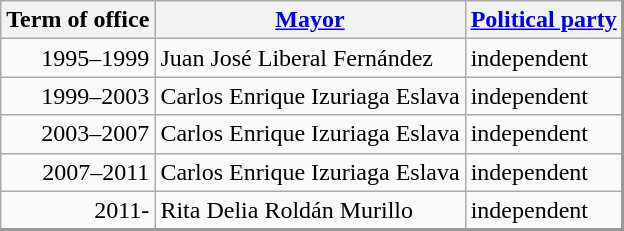<table class="wikitable" align="center" rules="all" cellspacing="0" cellpadding="4" style="border: 1px solid #999; border-right: 2px solid #999; border-bottom:2px solid #999">
<tr>
<th>Term of office</th>
<th><a href='#'>Mayor</a></th>
<th><a href='#'>Political party</a></th>
</tr>
<tr>
<td align=right>1995–1999</td>
<td>Juan José Liberal Fernández</td>
<td>independent</td>
</tr>
<tr>
<td align=right>1999–2003</td>
<td>Carlos Enrique Izuriaga Eslava</td>
<td>independent</td>
</tr>
<tr>
<td align=right>2003–2007</td>
<td>Carlos Enrique Izuriaga Eslava</td>
<td>independent</td>
</tr>
<tr>
<td align=right>2007–2011</td>
<td>Carlos Enrique Izuriaga Eslava</td>
<td>independent</td>
</tr>
<tr>
<td align=right>2011-</td>
<td>Rita Delia Roldán Murillo</td>
<td>independent</td>
</tr>
</table>
